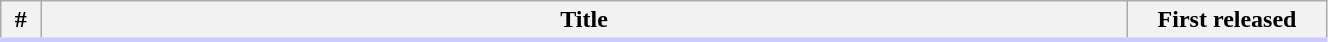<table class="wikitable" width = "70%">
<tr style="border-bottom:3px solid #CCF">
<th width="3%">#</th>
<th>Title</th>
<th width="15%">First released<br>


</th>
</tr>
</table>
